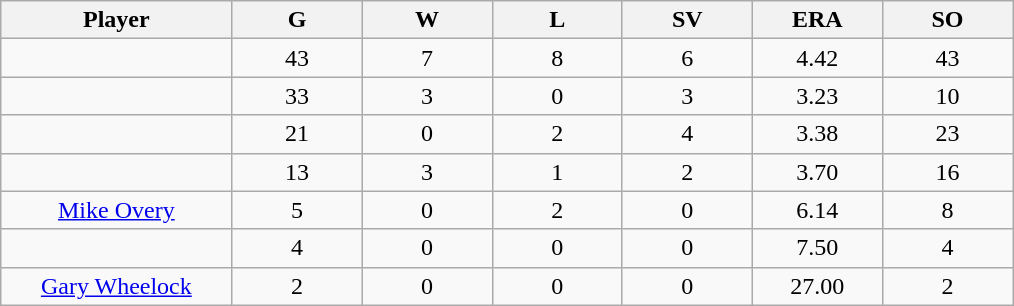<table class="wikitable sortable">
<tr>
<th bgcolor="#DDDDFF" width="16%">Player</th>
<th bgcolor="#DDDDFF" width="9%">G</th>
<th bgcolor="#DDDDFF" width="9%">W</th>
<th bgcolor="#DDDDFF" width="9%">L</th>
<th bgcolor="#DDDDFF" width="9%">SV</th>
<th bgcolor="#DDDDFF" width="9%">ERA</th>
<th bgcolor="#DDDDFF" width="9%">SO</th>
</tr>
<tr align="center">
<td></td>
<td>43</td>
<td>7</td>
<td>8</td>
<td>6</td>
<td>4.42</td>
<td>43</td>
</tr>
<tr align="center">
<td></td>
<td>33</td>
<td>3</td>
<td>0</td>
<td>3</td>
<td>3.23</td>
<td>10</td>
</tr>
<tr align="center">
<td></td>
<td>21</td>
<td>0</td>
<td>2</td>
<td>4</td>
<td>3.38</td>
<td>23</td>
</tr>
<tr align="center">
<td></td>
<td>13</td>
<td>3</td>
<td>1</td>
<td>2</td>
<td>3.70</td>
<td>16</td>
</tr>
<tr align="center">
<td><a href='#'>Mike Overy</a></td>
<td>5</td>
<td>0</td>
<td>2</td>
<td>0</td>
<td>6.14</td>
<td>8</td>
</tr>
<tr align=center>
<td></td>
<td>4</td>
<td>0</td>
<td>0</td>
<td>0</td>
<td>7.50</td>
<td>4</td>
</tr>
<tr align="center">
<td><a href='#'>Gary Wheelock</a></td>
<td>2</td>
<td>0</td>
<td>0</td>
<td>0</td>
<td>27.00</td>
<td>2</td>
</tr>
</table>
